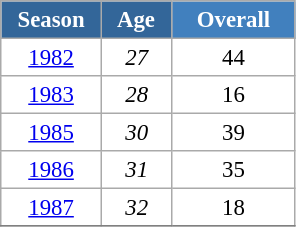<table class="wikitable" style="font-size:95%; text-align:center; border:grey solid 1px; border-collapse:collapse; background:#ffffff;">
<tr>
<th style="background-color:#369; color:white; width:60px;"> Season </th>
<th style="background-color:#369; color:white; width:40px;"> Age </th>
<th style="background-color:#4180be; color:white; width:75px;">Overall</th>
</tr>
<tr>
<td><a href='#'>1982</a></td>
<td><em>27</em></td>
<td>44</td>
</tr>
<tr>
<td><a href='#'>1983</a></td>
<td><em>28</em></td>
<td>16</td>
</tr>
<tr>
<td><a href='#'>1985</a></td>
<td><em>30</em></td>
<td>39</td>
</tr>
<tr>
<td><a href='#'>1986</a></td>
<td><em>31</em></td>
<td>35</td>
</tr>
<tr>
<td><a href='#'>1987</a></td>
<td><em>32</em></td>
<td>18</td>
</tr>
<tr>
</tr>
</table>
